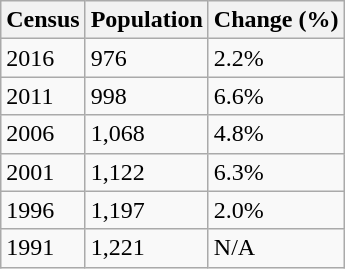<table class="wikitable">
<tr>
<th>Census</th>
<th>Population</th>
<th>Change (%)</th>
</tr>
<tr>
<td>2016</td>
<td>976</td>
<td> 2.2%</td>
</tr>
<tr>
<td>2011</td>
<td>998</td>
<td> 6.6%</td>
</tr>
<tr>
<td>2006</td>
<td>1,068</td>
<td> 4.8%</td>
</tr>
<tr>
<td>2001</td>
<td>1,122</td>
<td> 6.3%</td>
</tr>
<tr>
<td>1996</td>
<td>1,197</td>
<td> 2.0%</td>
</tr>
<tr>
<td>1991</td>
<td>1,221</td>
<td>N/A</td>
</tr>
</table>
